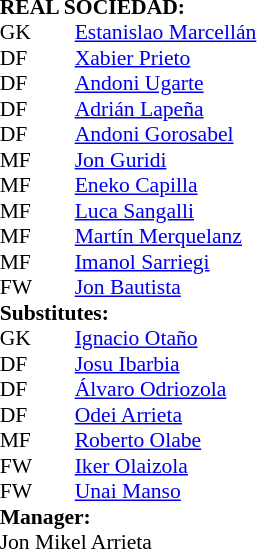<table style="font-size: 90%" cellspacing="0" cellpadding="0" align=center>
<tr>
<td colspan="4"><strong>REAL SOCIEDAD:</strong></td>
</tr>
<tr>
<th width=25></th>
<th width=25></th>
</tr>
<tr>
<td>GK</td>
<td><strong> </strong></td>
<td> <a href='#'>Estanislao Marcellán</a></td>
</tr>
<tr>
<td>DF</td>
<td><strong> </strong></td>
<td> <a href='#'>Xabier Prieto</a></td>
<td></td>
</tr>
<tr>
<td>DF</td>
<td><strong> </strong></td>
<td> <a href='#'>Andoni Ugarte</a></td>
</tr>
<tr>
<td>DF</td>
<td><strong> </strong></td>
<td> <a href='#'>Adrián Lapeña</a></td>
</tr>
<tr>
<td>DF</td>
<td><strong> </strong></td>
<td> <a href='#'>Andoni Gorosabel</a></td>
</tr>
<tr>
<td>MF</td>
<td><strong> </strong></td>
<td> <a href='#'>Jon Guridi</a></td>
</tr>
<tr>
<td>MF</td>
<td><strong> </strong></td>
<td> <a href='#'>Eneko Capilla</a></td>
</tr>
<tr>
<td>MF</td>
<td><strong> </strong></td>
<td> <a href='#'>Luca Sangalli</a></td>
<td></td>
</tr>
<tr>
<td>MF</td>
<td><strong> </strong></td>
<td> <a href='#'>Martín Merquelanz</a></td>
<td></td>
</tr>
<tr>
<td>MF</td>
<td><strong> </strong></td>
<td> <a href='#'>Imanol Sarriegi</a></td>
<td></td>
</tr>
<tr>
<td>FW</td>
<td><strong> </strong></td>
<td> <a href='#'>Jon Bautista</a></td>
<td></td>
</tr>
<tr>
<td colspan=3><strong>Substitutes:</strong></td>
</tr>
<tr>
<td>GK</td>
<td><strong> </strong></td>
<td> <a href='#'>Ignacio Otaño</a></td>
</tr>
<tr>
<td>DF</td>
<td><strong> </strong></td>
<td> <a href='#'>Josu Ibarbia</a></td>
<td></td>
</tr>
<tr>
<td>DF</td>
<td><strong> </strong></td>
<td> <a href='#'>Álvaro Odriozola</a></td>
<td></td>
</tr>
<tr>
<td>DF</td>
<td><strong> </strong></td>
<td> <a href='#'>Odei Arrieta</a></td>
<td></td>
</tr>
<tr>
<td>MF</td>
<td><strong> </strong></td>
<td> <a href='#'>Roberto Olabe</a></td>
<td></td>
</tr>
<tr>
<td>FW</td>
<td><strong> </strong></td>
<td> <a href='#'>Iker Olaizola</a></td>
<td></td>
</tr>
<tr>
<td>FW</td>
<td><strong> </strong></td>
<td> <a href='#'>Unai Manso</a></td>
</tr>
<tr>
<td colspan=3><strong>Manager:</strong><br> Jon Mikel Arrieta</td>
</tr>
<tr>
<td colspan=4></td>
</tr>
</table>
